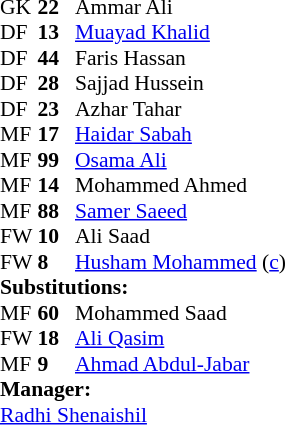<table style="font-size: 90%" cellspacing="0" cellpadding="0">
<tr>
<td colspan="4"></td>
</tr>
<tr>
<th width="25"></th>
<th width="25"></th>
</tr>
<tr>
<td>GK</td>
<td><strong>22</strong></td>
<td> Ammar Ali</td>
</tr>
<tr>
<td>DF</td>
<td><strong>13</strong></td>
<td> <a href='#'>Muayad Khalid</a></td>
</tr>
<tr>
<td>DF</td>
<td><strong>44</strong></td>
<td> Faris Hassan</td>
</tr>
<tr>
<td>DF</td>
<td><strong>28</strong></td>
<td> Sajjad Hussein</td>
</tr>
<tr>
<td>DF</td>
<td><strong>23</strong></td>
<td> Azhar Tahar</td>
</tr>
<tr>
<td>MF</td>
<td><strong>17</strong></td>
<td> <a href='#'>Haidar Sabah</a></td>
</tr>
<tr>
<td>MF</td>
<td><strong>99</strong></td>
<td> <a href='#'>Osama Ali</a></td>
<td></td>
<td></td>
</tr>
<tr>
<td>MF</td>
<td><strong>14</strong></td>
<td> Mohammed Ahmed</td>
<td></td>
<td></td>
</tr>
<tr>
<td>MF</td>
<td><strong>88</strong></td>
<td> <a href='#'>Samer Saeed</a></td>
</tr>
<tr>
<td>FW</td>
<td><strong>10</strong></td>
<td> Ali Saad</td>
<td></td>
<td></td>
</tr>
<tr>
<td>FW</td>
<td><strong>8</strong></td>
<td> <a href='#'>Husham Mohammed</a> (<a href='#'>c</a>)</td>
</tr>
<tr>
<td colspan=4><strong>Substitutions:</strong></td>
</tr>
<tr>
<td>MF</td>
<td><strong>60</strong></td>
<td> Mohammed Saad</td>
<td></td>
<td></td>
</tr>
<tr>
<td>FW</td>
<td><strong>18</strong></td>
<td> <a href='#'>Ali Qasim</a></td>
<td></td>
<td></td>
</tr>
<tr>
<td>MF</td>
<td><strong>9</strong></td>
<td> <a href='#'>Ahmad Abdul-Jabar</a></td>
<td></td>
<td></td>
</tr>
<tr>
<td colspan=4><strong>Manager:</strong></td>
</tr>
<tr>
<td colspan="4"> <a href='#'>Radhi Shenaishil</a></td>
</tr>
</table>
